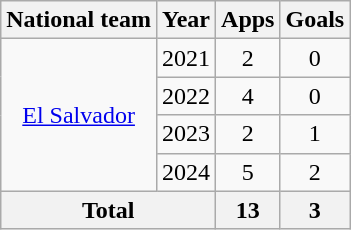<table class="wikitable" style="text-align:center">
<tr>
<th>National team</th>
<th>Year</th>
<th>Apps</th>
<th>Goals</th>
</tr>
<tr>
<td rowspan="4"><a href='#'>El Salvador</a></td>
<td>2021</td>
<td>2</td>
<td>0</td>
</tr>
<tr>
<td>2022</td>
<td>4</td>
<td>0</td>
</tr>
<tr>
<td>2023</td>
<td>2</td>
<td>1</td>
</tr>
<tr>
<td>2024</td>
<td>5</td>
<td>2</td>
</tr>
<tr>
<th colspan="2">Total</th>
<th>13</th>
<th>3</th>
</tr>
</table>
